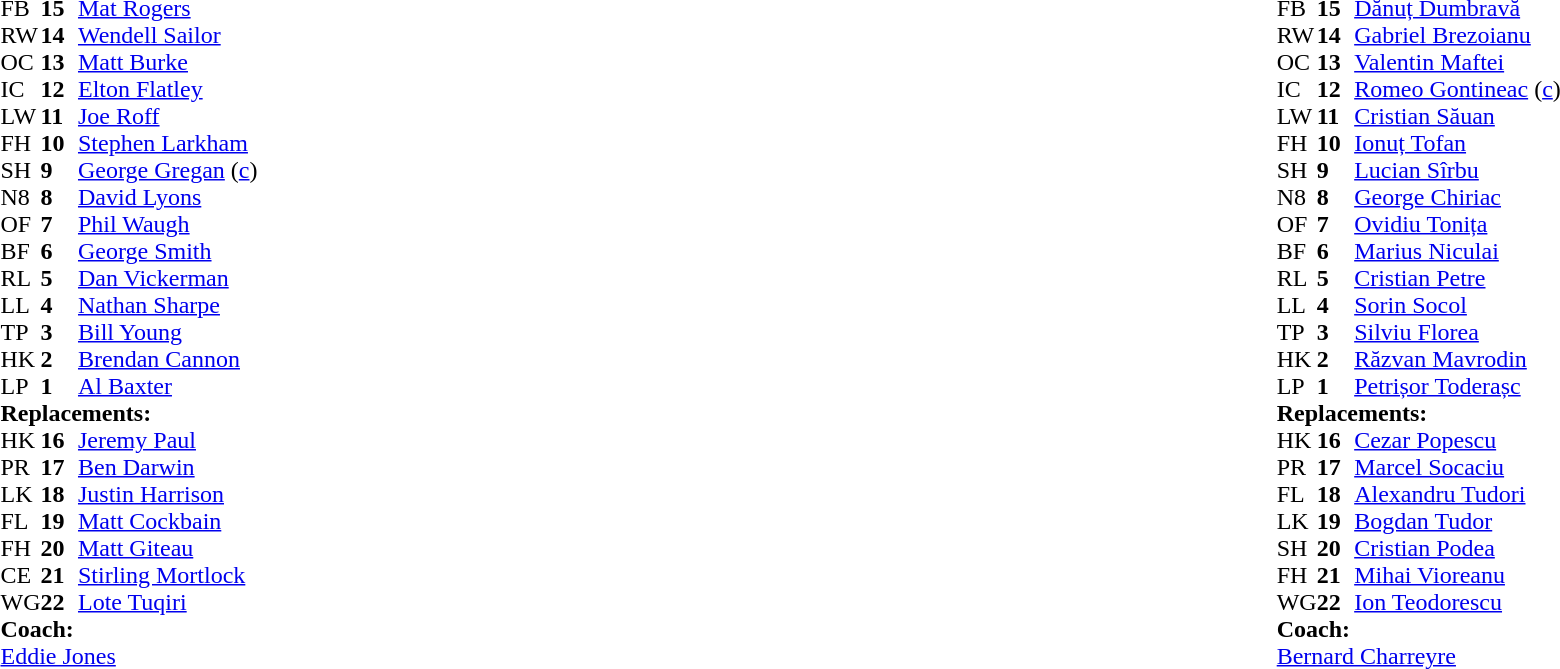<table style="width:100%">
<tr>
<td style="vertical-align:top;width:50%"><br><table cellspacing="0" cellpadding="0">
<tr>
<th width="25"></th>
<th width="25"></th>
</tr>
<tr>
<td>FB</td>
<td><strong>15</strong></td>
<td><a href='#'>Mat Rogers</a></td>
</tr>
<tr>
<td>RW</td>
<td><strong>14</strong></td>
<td><a href='#'>Wendell Sailor</a></td>
</tr>
<tr>
<td>OC</td>
<td><strong>13</strong></td>
<td><a href='#'>Matt Burke</a></td>
</tr>
<tr>
<td>IC</td>
<td><strong>12</strong></td>
<td><a href='#'>Elton Flatley</a></td>
</tr>
<tr>
<td>LW</td>
<td><strong>11</strong></td>
<td><a href='#'>Joe Roff</a></td>
</tr>
<tr>
<td>FH</td>
<td><strong>10</strong></td>
<td><a href='#'>Stephen Larkham</a></td>
</tr>
<tr>
<td>SH</td>
<td><strong>9</strong></td>
<td><a href='#'>George Gregan</a> (<a href='#'>c</a>)</td>
</tr>
<tr>
<td>N8</td>
<td><strong>8</strong></td>
<td><a href='#'>David Lyons</a></td>
</tr>
<tr>
<td>OF</td>
<td><strong>7</strong></td>
<td><a href='#'>Phil Waugh</a></td>
</tr>
<tr>
<td>BF</td>
<td><strong>6</strong></td>
<td><a href='#'>George Smith</a></td>
</tr>
<tr>
<td>RL</td>
<td><strong>5</strong></td>
<td><a href='#'>Dan Vickerman</a></td>
</tr>
<tr>
<td>LL</td>
<td><strong>4</strong></td>
<td><a href='#'>Nathan Sharpe</a></td>
</tr>
<tr>
<td>TP</td>
<td><strong>3</strong></td>
<td><a href='#'>Bill Young</a></td>
</tr>
<tr>
<td>HK</td>
<td><strong>2</strong></td>
<td><a href='#'>Brendan Cannon</a></td>
</tr>
<tr>
<td>LP</td>
<td><strong>1</strong></td>
<td><a href='#'>Al Baxter</a></td>
</tr>
<tr>
<td colspan="3"><strong>Replacements:</strong></td>
</tr>
<tr>
<td>HK</td>
<td><strong>16</strong></td>
<td><a href='#'>Jeremy Paul</a></td>
</tr>
<tr>
<td>PR</td>
<td><strong>17</strong></td>
<td><a href='#'>Ben Darwin</a></td>
</tr>
<tr>
<td>LK</td>
<td><strong>18</strong></td>
<td><a href='#'>Justin Harrison</a></td>
</tr>
<tr>
<td>FL</td>
<td><strong>19</strong></td>
<td><a href='#'>Matt Cockbain</a></td>
</tr>
<tr>
<td>FH</td>
<td><strong>20</strong></td>
<td><a href='#'>Matt Giteau</a></td>
</tr>
<tr>
<td>CE</td>
<td><strong>21</strong></td>
<td><a href='#'>Stirling Mortlock</a></td>
</tr>
<tr>
<td>WG</td>
<td><strong>22</strong></td>
<td><a href='#'>Lote Tuqiri</a></td>
</tr>
<tr>
<td colspan="3"><strong>Coach:</strong></td>
</tr>
<tr>
<td colspan="3"><a href='#'>Eddie Jones</a></td>
</tr>
</table>
</td>
<td style="vertical-align:top"></td>
<td style="vertical-align:top;width:50%"><br><table cellspacing="0" cellpadding="0" style="margin:auto">
<tr>
<th width="25"></th>
<th width="25"></th>
</tr>
<tr>
<td>FB</td>
<td><strong>15</strong></td>
<td><a href='#'>Dănuț Dumbravă</a></td>
</tr>
<tr>
<td>RW</td>
<td><strong>14</strong></td>
<td><a href='#'>Gabriel Brezoianu</a></td>
</tr>
<tr>
<td>OC</td>
<td><strong>13</strong></td>
<td><a href='#'>Valentin Maftei</a></td>
</tr>
<tr>
<td>IC</td>
<td><strong>12</strong></td>
<td><a href='#'>Romeo Gontineac</a> (<a href='#'>c</a>)</td>
</tr>
<tr>
<td>LW</td>
<td><strong>11</strong></td>
<td><a href='#'>Cristian Săuan</a></td>
</tr>
<tr>
<td>FH</td>
<td><strong>10</strong></td>
<td><a href='#'>Ionuț Tofan</a></td>
</tr>
<tr>
<td>SH</td>
<td><strong>9</strong></td>
<td><a href='#'>Lucian Sîrbu</a></td>
</tr>
<tr>
<td>N8</td>
<td><strong>8</strong></td>
<td><a href='#'>George Chiriac</a></td>
</tr>
<tr>
<td>OF</td>
<td><strong>7</strong></td>
<td><a href='#'>Ovidiu Tonița</a></td>
</tr>
<tr>
<td>BF</td>
<td><strong>6</strong></td>
<td><a href='#'>Marius Niculai</a></td>
</tr>
<tr>
<td>RL</td>
<td><strong>5</strong></td>
<td><a href='#'>Cristian Petre</a></td>
</tr>
<tr>
<td>LL</td>
<td><strong>4</strong></td>
<td><a href='#'>Sorin Socol</a></td>
</tr>
<tr>
<td>TP</td>
<td><strong>3</strong></td>
<td><a href='#'>Silviu Florea</a></td>
</tr>
<tr>
<td>HK</td>
<td><strong>2</strong></td>
<td><a href='#'>Răzvan Mavrodin</a></td>
</tr>
<tr>
<td>LP</td>
<td><strong>1</strong></td>
<td><a href='#'>Petrișor Toderașc</a></td>
</tr>
<tr>
<td colspan="3"><strong>Replacements:</strong></td>
</tr>
<tr>
<td>HK</td>
<td><strong>16</strong></td>
<td><a href='#'>Cezar Popescu</a></td>
</tr>
<tr>
<td>PR</td>
<td><strong>17</strong></td>
<td><a href='#'>Marcel Socaciu</a></td>
</tr>
<tr>
<td>FL</td>
<td><strong>18</strong></td>
<td><a href='#'>Alexandru Tudori</a></td>
</tr>
<tr>
<td>LK</td>
<td><strong>19</strong></td>
<td><a href='#'>Bogdan Tudor</a></td>
</tr>
<tr>
<td>SH</td>
<td><strong>20</strong></td>
<td><a href='#'>Cristian Podea</a></td>
</tr>
<tr>
<td>FH</td>
<td><strong>21</strong></td>
<td><a href='#'>Mihai Vioreanu</a></td>
</tr>
<tr>
<td>WG</td>
<td><strong>22</strong></td>
<td><a href='#'>Ion Teodorescu</a></td>
</tr>
<tr>
<td colspan="3"><strong>Coach:</strong></td>
</tr>
<tr>
<td colspan="3"> <a href='#'>Bernard Charreyre</a></td>
</tr>
</table>
</td>
</tr>
</table>
